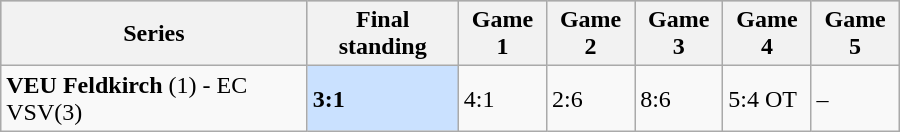<table class="wikitable" width="600px">
<tr style="background-color:#c0c0c0;">
<th>Series</th>
<th>Final standing</th>
<th>Game 1</th>
<th>Game 2</th>
<th>Game 3</th>
<th>Game 4</th>
<th>Game 5</th>
</tr>
<tr>
<td><strong>VEU Feldkirch</strong> (1) - EC VSV(3)</td>
<td bgcolor="#CAE1FF"><strong>3:1</strong></td>
<td>4:1</td>
<td>2:6</td>
<td>8:6</td>
<td>5:4 OT</td>
<td>–</td>
</tr>
</table>
